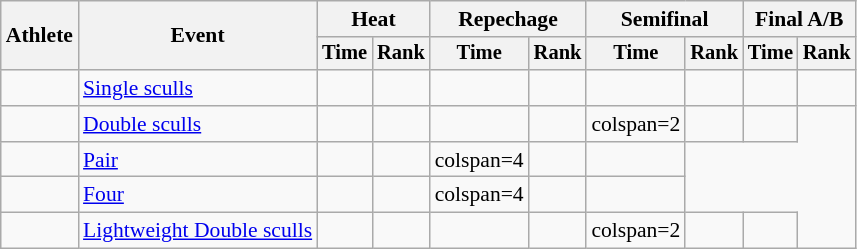<table class=wikitable style=font-size:90%;text-align:center>
<tr>
<th rowspan=2>Athlete</th>
<th rowspan=2>Event</th>
<th colspan=2>Heat</th>
<th colspan=2>Repechage</th>
<th colspan=2>Semifinal</th>
<th colspan=2>Final A/B</th>
</tr>
<tr style=font-size:95%>
<th>Time</th>
<th>Rank</th>
<th>Time</th>
<th>Rank</th>
<th>Time</th>
<th>Rank</th>
<th>Time</th>
<th>Rank</th>
</tr>
<tr>
<td align=left></td>
<td align=left><a href='#'>Single sculls</a></td>
<td></td>
<td></td>
<td></td>
<td></td>
<td></td>
<td></td>
<td></td>
<td></td>
</tr>
<tr>
<td align=left></td>
<td align=left><a href='#'>Double sculls</a></td>
<td></td>
<td></td>
<td></td>
<td></td>
<td>colspan=2 </td>
<td></td>
<td></td>
</tr>
<tr>
<td align=left></td>
<td align=left><a href='#'>Pair</a></td>
<td></td>
<td></td>
<td>colspan=4 </td>
<td></td>
<td></td>
</tr>
<tr>
<td align=left></td>
<td align=left><a href='#'>Four</a></td>
<td></td>
<td></td>
<td>colspan=4 </td>
<td></td>
<td></td>
</tr>
<tr>
<td align=left></td>
<td align=left><a href='#'>Lightweight Double sculls</a></td>
<td></td>
<td></td>
<td></td>
<td></td>
<td>colspan=2 </td>
<td></td>
<td></td>
</tr>
</table>
